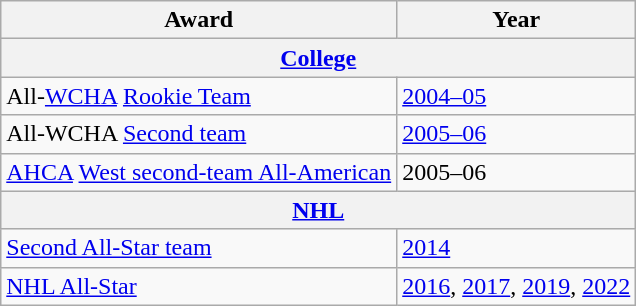<table class="wikitable">
<tr>
<th>Award</th>
<th>Year</th>
</tr>
<tr>
<th colspan="3"><a href='#'>College</a></th>
</tr>
<tr>
<td>All-<a href='#'>WCHA</a> <a href='#'>Rookie Team</a></td>
<td><a href='#'>2004–05</a></td>
</tr>
<tr>
<td>All-WCHA <a href='#'>Second team</a></td>
<td><a href='#'>2005–06</a></td>
</tr>
<tr>
<td><a href='#'>AHCA</a> <a href='#'>West second-team All-American</a></td>
<td>2005–06</td>
</tr>
<tr>
<th colspan="3"><a href='#'>NHL</a></th>
</tr>
<tr>
<td><a href='#'>Second All-Star team</a></td>
<td><a href='#'>2014</a></td>
</tr>
<tr>
<td><a href='#'>NHL All-Star</a></td>
<td><a href='#'>2016</a>, <a href='#'>2017</a>, <a href='#'>2019</a>, <a href='#'>2022</a></td>
</tr>
</table>
